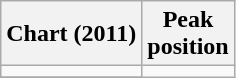<table class="wikitable sortable">
<tr>
<th>Chart (2011)</th>
<th>Peak<br>position</th>
</tr>
<tr>
<td></td>
</tr>
<tr>
</tr>
</table>
